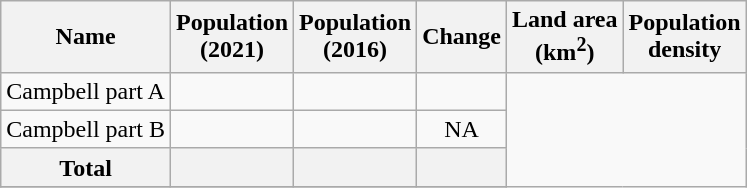<table class="wikitable sortable collapsible">
<tr>
<th scope="col">Name</th>
<th scope="col">Population<br>(2021)</th>
<th scope="col">Population<br>(2016)</th>
<th scope="col">Change</th>
<th scope="col">Land area<br>(km<sup>2</sup>)</th>
<th scope="col">Population<br>density</th>
</tr>
<tr>
<td scope="row">Campbell part A</td>
<td></td>
<td align=center></td>
<td align=center></td>
</tr>
<tr>
<td scope="row">Campbell part B</td>
<td></td>
<td align=center></td>
<td align=center>NA</td>
</tr>
<tr class="sortbottom" align="center" style="background: #f2f2f2;">
<td><strong>Total</strong></td>
<td></td>
<td align=center><strong></strong></td>
<td><strong></strong></td>
</tr>
<tr>
</tr>
</table>
